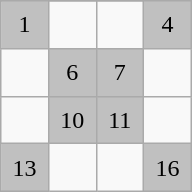<table class="wikitable" style="margin-left:auto;margin-right:auto;text-align:center;width:8em;height:8em;table-layout:fixed;">
<tr>
</tr>
<tr>
<td style="background-color: silver;">1</td>
<td></td>
<td></td>
<td style="background-color: silver;">4</td>
</tr>
<tr>
<td></td>
<td style="background-color: silver;">6</td>
<td style="background-color: silver;">7</td>
<td></td>
</tr>
<tr>
<td></td>
<td style="background-color: silver;">10</td>
<td style="background-color: silver;">11</td>
<td></td>
</tr>
<tr>
<td style="background-color: silver;">13</td>
<td></td>
<td></td>
<td style="background-color: silver;">16</td>
</tr>
</table>
